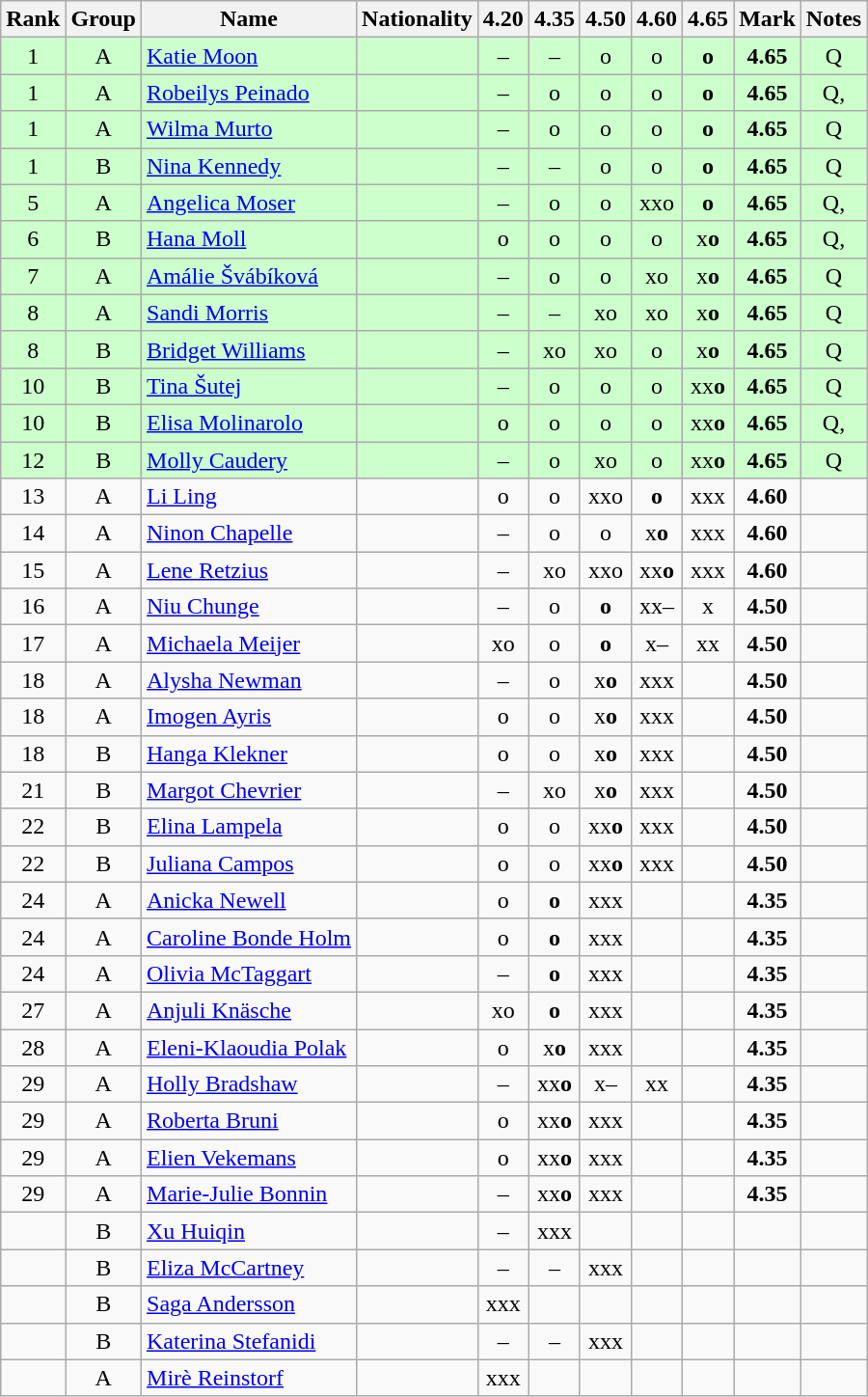<table class="wikitable sortable" style="text-align:center">
<tr>
<th>Rank</th>
<th>Group</th>
<th>Name</th>
<th>Nationality</th>
<th>4.20</th>
<th>4.35</th>
<th>4.50</th>
<th>4.60</th>
<th>4.65</th>
<th>Mark</th>
<th>Notes</th>
</tr>
<tr bgcolor=ccffcc>
<td>1</td>
<td>A</td>
<td align=left><a href='#'>Katie Moon</a></td>
<td align=left></td>
<td>–</td>
<td>–</td>
<td>o</td>
<td>o</td>
<td><strong>o</strong></td>
<td><strong>4.65</strong></td>
<td>Q</td>
</tr>
<tr bgcolor=ccffcc>
<td>1</td>
<td>A</td>
<td align=left><a href='#'>Robeilys Peinado</a></td>
<td align=left></td>
<td>–</td>
<td>o</td>
<td>o</td>
<td>o</td>
<td><strong>o</strong></td>
<td><strong>4.65</strong></td>
<td>Q, </td>
</tr>
<tr bgcolor=ccffcc>
<td>1</td>
<td>A</td>
<td align=left><a href='#'>Wilma Murto</a></td>
<td align=left></td>
<td>–</td>
<td>o</td>
<td>o</td>
<td>o</td>
<td><strong>o</strong></td>
<td><strong>4.65</strong></td>
<td>Q</td>
</tr>
<tr bgcolor=ccffcc>
<td>1</td>
<td>B</td>
<td align=left><a href='#'>Nina Kennedy</a></td>
<td align=left></td>
<td>–</td>
<td>–</td>
<td>o</td>
<td>o</td>
<td><strong>o</strong></td>
<td><strong>4.65</strong></td>
<td>Q</td>
</tr>
<tr bgcolor=ccffcc>
<td>5</td>
<td>A</td>
<td align=left><a href='#'>Angelica Moser</a></td>
<td align=left></td>
<td>–</td>
<td>o</td>
<td>o</td>
<td>xxo</td>
<td><strong>o</strong></td>
<td><strong>4.65</strong></td>
<td>Q, </td>
</tr>
<tr bgcolor=ccffcc>
<td>6</td>
<td>B</td>
<td align=left><a href='#'>Hana Moll</a></td>
<td align=left></td>
<td>o</td>
<td>o</td>
<td>o</td>
<td>o</td>
<td>x<strong>o</strong></td>
<td><strong>4.65</strong></td>
<td>Q, </td>
</tr>
<tr bgcolor=ccffcc>
<td>7</td>
<td>A</td>
<td align=left><a href='#'>Amálie Švábíková</a></td>
<td align=left></td>
<td>–</td>
<td>o</td>
<td>o</td>
<td>xo</td>
<td>x<strong>o</strong></td>
<td><strong>4.65</strong></td>
<td>Q</td>
</tr>
<tr bgcolor=ccffcc>
<td>8</td>
<td>A</td>
<td align=left><a href='#'>Sandi Morris</a></td>
<td align=left></td>
<td>–</td>
<td>–</td>
<td>xo</td>
<td>xo</td>
<td>x<strong>o</strong></td>
<td><strong>4.65</strong></td>
<td>Q</td>
</tr>
<tr bgcolor=ccffcc>
<td>8</td>
<td>B</td>
<td align=left><a href='#'>Bridget Williams</a></td>
<td align=left></td>
<td>–</td>
<td>xo</td>
<td>xo</td>
<td>o</td>
<td>x<strong>o</strong></td>
<td><strong>4.65</strong></td>
<td>Q</td>
</tr>
<tr bgcolor=ccffcc>
<td>10</td>
<td>B</td>
<td align=left><a href='#'>Tina Šutej</a></td>
<td align=left></td>
<td>–</td>
<td>o</td>
<td>o</td>
<td>o</td>
<td>xx<strong>o</strong></td>
<td><strong>4.65</strong></td>
<td>Q</td>
</tr>
<tr bgcolor=ccffcc>
<td>10</td>
<td>B</td>
<td align=left><a href='#'>Elisa Molinarolo</a></td>
<td align=left></td>
<td>o</td>
<td>o</td>
<td>o</td>
<td>o</td>
<td>xx<strong>o</strong></td>
<td><strong>4.65</strong></td>
<td>Q, </td>
</tr>
<tr bgcolor=ccffcc>
<td>12</td>
<td>B</td>
<td align=left><a href='#'>Molly Caudery</a></td>
<td align=left></td>
<td>–</td>
<td>o</td>
<td>xo</td>
<td>o</td>
<td>xx<strong>o</strong></td>
<td><strong>4.65</strong></td>
<td>Q</td>
</tr>
<tr>
<td>13</td>
<td>A</td>
<td align=left><a href='#'>Li Ling</a></td>
<td align=left></td>
<td>o</td>
<td>o</td>
<td>xxo</td>
<td><strong>o</strong></td>
<td>xxx</td>
<td><strong>4.60</strong></td>
<td></td>
</tr>
<tr>
<td>14</td>
<td>A</td>
<td align=left><a href='#'>Ninon Chapelle</a></td>
<td align=left></td>
<td>–</td>
<td>o</td>
<td>o</td>
<td>x<strong>o</strong></td>
<td>xxx</td>
<td><strong>4.60</strong></td>
<td></td>
</tr>
<tr>
<td>15</td>
<td>A</td>
<td align=left><a href='#'>Lene Retzius</a></td>
<td align=left></td>
<td>–</td>
<td>xo</td>
<td>xxo</td>
<td>xx<strong>o</strong></td>
<td>xxx</td>
<td><strong>4.60</strong></td>
<td></td>
</tr>
<tr>
<td>16</td>
<td>A</td>
<td align=left><a href='#'>Niu Chunge</a></td>
<td align=left></td>
<td>–</td>
<td>o</td>
<td><strong>o</strong></td>
<td>xx–</td>
<td>x</td>
<td><strong>4.50</strong></td>
<td></td>
</tr>
<tr>
<td>17</td>
<td>A</td>
<td align=left><a href='#'>Michaela Meijer</a></td>
<td align=left></td>
<td>xo</td>
<td>o</td>
<td><strong>o</strong></td>
<td>x–</td>
<td>xx</td>
<td><strong>4.50</strong></td>
<td></td>
</tr>
<tr>
<td>18</td>
<td>A</td>
<td align=left><a href='#'>Alysha Newman</a></td>
<td align=left></td>
<td>–</td>
<td>o</td>
<td>x<strong>o</strong></td>
<td>xxx</td>
<td></td>
<td><strong>4.50</strong></td>
<td></td>
</tr>
<tr>
<td>18</td>
<td>A</td>
<td align=left><a href='#'>Imogen Ayris</a></td>
<td align=left></td>
<td>o</td>
<td>o</td>
<td>x<strong>o</strong></td>
<td>xxx</td>
<td></td>
<td><strong>4.50</strong></td>
<td></td>
</tr>
<tr>
<td>18</td>
<td>B</td>
<td align=left><a href='#'>Hanga Klekner</a></td>
<td align=left></td>
<td>o</td>
<td>o</td>
<td>x<strong>o</strong></td>
<td>xxx</td>
<td></td>
<td><strong>4.50</strong></td>
<td></td>
</tr>
<tr>
<td>21</td>
<td>B</td>
<td align=left><a href='#'>Margot Chevrier</a></td>
<td align=left></td>
<td>–</td>
<td>xo</td>
<td>x<strong>o</strong></td>
<td>xxx</td>
<td></td>
<td><strong>4.50</strong></td>
<td></td>
</tr>
<tr>
<td>22</td>
<td>B</td>
<td align=left><a href='#'>Elina Lampela</a></td>
<td align=left></td>
<td>o</td>
<td>o</td>
<td>xx<strong>o</strong></td>
<td>xxx</td>
<td></td>
<td><strong>4.50</strong></td>
<td></td>
</tr>
<tr>
<td>22</td>
<td>B</td>
<td align=left><a href='#'>Juliana Campos</a></td>
<td align=left></td>
<td>o</td>
<td>o</td>
<td>xx<strong>o</strong></td>
<td>xxx</td>
<td></td>
<td><strong>4.50</strong></td>
<td></td>
</tr>
<tr>
<td>24</td>
<td>A</td>
<td align=left><a href='#'>Anicka Newell</a></td>
<td align=left></td>
<td>o</td>
<td><strong>o</strong></td>
<td>xxx</td>
<td></td>
<td></td>
<td><strong>4.35</strong></td>
<td></td>
</tr>
<tr>
<td>24</td>
<td>A</td>
<td align=left><a href='#'>Caroline Bonde Holm</a></td>
<td align=left></td>
<td>o</td>
<td><strong>o</strong></td>
<td>xxx</td>
<td></td>
<td></td>
<td><strong>4.35</strong></td>
<td></td>
</tr>
<tr>
<td>24</td>
<td>A</td>
<td align=left><a href='#'>Olivia McTaggart</a></td>
<td align=left></td>
<td>–</td>
<td><strong>o</strong></td>
<td>xxx</td>
<td></td>
<td></td>
<td><strong>4.35</strong></td>
<td></td>
</tr>
<tr>
<td>27</td>
<td>A</td>
<td align=left><a href='#'>Anjuli Knäsche</a></td>
<td align=left></td>
<td>xo</td>
<td><strong>o</strong></td>
<td>xxx</td>
<td></td>
<td></td>
<td><strong>4.35</strong></td>
<td></td>
</tr>
<tr>
<td>28</td>
<td>A</td>
<td align=left><a href='#'>Eleni-Klaoudia Polak</a></td>
<td align=left></td>
<td>o</td>
<td>x<strong>o</strong></td>
<td>xxx</td>
<td></td>
<td></td>
<td><strong>4.35</strong></td>
<td></td>
</tr>
<tr>
<td>29</td>
<td>A</td>
<td align=left><a href='#'>Holly Bradshaw</a></td>
<td align=left></td>
<td>–</td>
<td>xx<strong>o</strong></td>
<td>x–</td>
<td>xx</td>
<td></td>
<td><strong>4.35</strong></td>
<td></td>
</tr>
<tr>
<td>29</td>
<td>A</td>
<td align=left><a href='#'>Roberta Bruni</a></td>
<td align=left></td>
<td>o</td>
<td>xx<strong>o</strong></td>
<td>xxx</td>
<td></td>
<td></td>
<td><strong>4.35</strong></td>
<td></td>
</tr>
<tr>
<td>29</td>
<td>A</td>
<td align=left><a href='#'>Elien Vekemans</a></td>
<td align=left></td>
<td>o</td>
<td>xx<strong>o</strong></td>
<td>xxx</td>
<td></td>
<td></td>
<td><strong>4.35</strong></td>
<td></td>
</tr>
<tr>
<td>29</td>
<td>A</td>
<td align=left><a href='#'>Marie-Julie Bonnin</a></td>
<td align=left></td>
<td>–</td>
<td>xx<strong>o</strong></td>
<td>xxx</td>
<td></td>
<td></td>
<td><strong>4.35</strong></td>
<td></td>
</tr>
<tr>
<td></td>
<td>B</td>
<td align=left><a href='#'>Xu Huiqin</a></td>
<td align=left></td>
<td>–</td>
<td>xxx</td>
<td></td>
<td></td>
<td></td>
<td></td>
<td></td>
</tr>
<tr>
<td></td>
<td>B</td>
<td align=left><a href='#'>Eliza McCartney</a></td>
<td align=left></td>
<td>–</td>
<td>–</td>
<td>xxx</td>
<td></td>
<td></td>
<td></td>
<td></td>
</tr>
<tr>
<td></td>
<td>B</td>
<td align=left><a href='#'>Saga Andersson</a></td>
<td align=left></td>
<td>xxx</td>
<td></td>
<td></td>
<td></td>
<td></td>
<td></td>
<td></td>
</tr>
<tr>
<td></td>
<td>B</td>
<td align=left><a href='#'>Katerina Stefanidi</a></td>
<td align=left></td>
<td>–</td>
<td>–</td>
<td>xxx</td>
<td></td>
<td></td>
<td></td>
<td></td>
</tr>
<tr>
<td></td>
<td>A</td>
<td align=left><a href='#'>Mirè Reinstorf</a></td>
<td align=left></td>
<td>xxx</td>
<td></td>
<td></td>
<td></td>
<td></td>
<td></td>
<td></td>
</tr>
</table>
